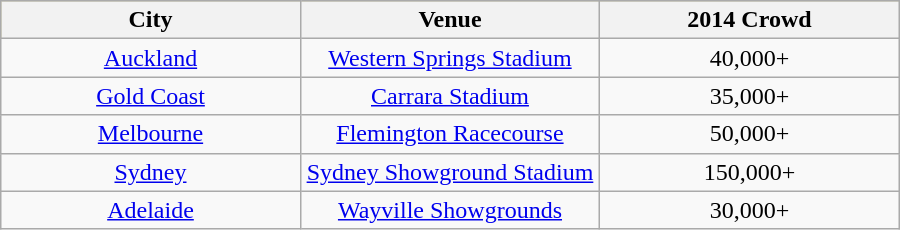<table class="wikitable sortable" style="width:600px;">
<tr style="background:#bdb76b;">
<th width=33%>City</th>
<th width=33%>Venue</th>
<th width=33%>2014 Crowd</th>
</tr>
<tr>
<td align=center><a href='#'>Auckland</a></td>
<td align=center><a href='#'>Western Springs Stadium</a></td>
<td align=center>40,000+</td>
</tr>
<tr>
<td align=center><a href='#'>Gold Coast</a></td>
<td align=center><a href='#'>Carrara Stadium</a></td>
<td align=center>35,000+</td>
</tr>
<tr>
<td align=center><a href='#'>Melbourne</a></td>
<td align=center><a href='#'>Flemington Racecourse</a></td>
<td align=center>50,000+</td>
</tr>
<tr>
<td align=center><a href='#'>Sydney</a></td>
<td align=center><a href='#'>Sydney Showground Stadium</a></td>
<td align=center>150,000+</td>
</tr>
<tr>
<td align=center><a href='#'>Adelaide</a></td>
<td align=center><a href='#'>Wayville Showgrounds</a></td>
<td align=center>30,000+</td>
</tr>
</table>
